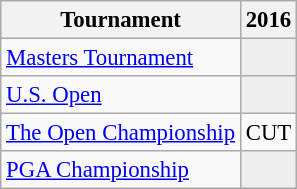<table class="wikitable" style="font-size:95%;text-align:center;">
<tr>
<th>Tournament</th>
<th>2016</th>
</tr>
<tr>
<td align=left><a href='#'>Masters Tournament</a></td>
<td style="background:#eeeeee;"></td>
</tr>
<tr>
<td align=left><a href='#'>U.S. Open</a></td>
<td style="background:#eeeeee;"></td>
</tr>
<tr>
<td align=left><a href='#'>The Open Championship</a></td>
<td>CUT</td>
</tr>
<tr>
<td align=left><a href='#'>PGA Championship</a></td>
<td style="background:#eeeeee;"></td>
</tr>
</table>
